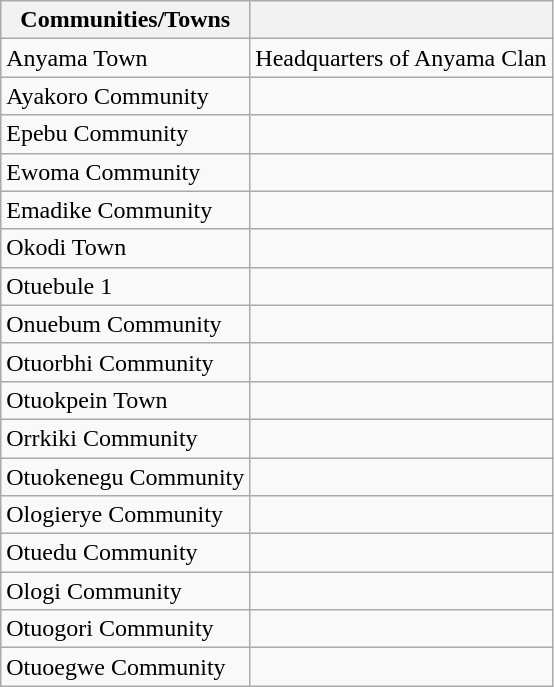<table class="wikitable">
<tr>
<th>Communities/Towns</th>
<th></th>
</tr>
<tr>
<td>Anyama Town</td>
<td>Headquarters of Anyama Clan</td>
</tr>
<tr>
<td>Ayakoro Community</td>
<td></td>
</tr>
<tr>
<td>Epebu Community</td>
<td></td>
</tr>
<tr>
<td>Ewoma Community</td>
<td></td>
</tr>
<tr>
<td>Emadike Community</td>
<td></td>
</tr>
<tr>
<td>Okodi Town</td>
<td></td>
</tr>
<tr>
<td>Otuebule 1</td>
<td></td>
</tr>
<tr>
<td>Onuebum Community</td>
<td></td>
</tr>
<tr>
<td>Otuorbhi Community</td>
<td></td>
</tr>
<tr>
<td>Otuokpein Town</td>
<td></td>
</tr>
<tr>
<td>Orrkiki Community</td>
<td></td>
</tr>
<tr>
<td>Otuokenegu Community</td>
<td></td>
</tr>
<tr>
<td>Ologierye Community</td>
<td></td>
</tr>
<tr>
<td>Otuedu Community</td>
<td></td>
</tr>
<tr>
<td>Ologi Community</td>
<td></td>
</tr>
<tr>
<td>Otuogori Community</td>
<td></td>
</tr>
<tr>
<td>Otuoegwe Community</td>
<td></td>
</tr>
</table>
